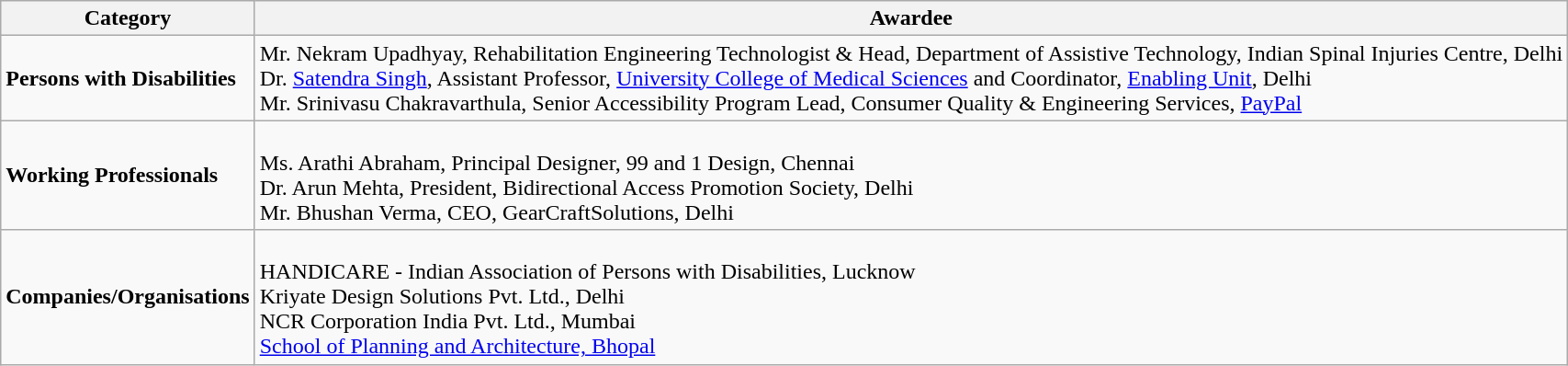<table class="wikitable">
<tr>
<th>Category</th>
<th>Awardee</th>
</tr>
<tr>
<td><strong>Persons with Disabilities</strong></td>
<td>Mr. Nekram Upadhyay, Rehabilitation Engineering Technologist & Head, Department of Assistive Technology, Indian Spinal Injuries Centre, Delhi<br>Dr. <a href='#'>Satendra Singh</a>, Assistant Professor, <a href='#'>University College of Medical Sciences</a> and Coordinator, <a href='#'>Enabling Unit</a>, Delhi<br>Mr. Srinivasu Chakravarthula, Senior Accessibility Program Lead, Consumer Quality & Engineering Services, <a href='#'>PayPal</a></td>
</tr>
<tr>
<td><strong>Working Professionals</strong></td>
<td><br>Ms. Arathi Abraham, Principal Designer, 99 and 1 Design, Chennai<br>Dr. Arun Mehta, President, Bidirectional Access Promotion Society, Delhi<br>Mr. Bhushan Verma, CEO, GearCraftSolutions, Delhi</td>
</tr>
<tr>
<td><strong>Companies/Organisations</strong></td>
<td><br>HANDICARE - Indian Association of Persons with Disabilities, Lucknow<br>Kriyate Design Solutions Pvt. Ltd., Delhi<br>NCR Corporation India Pvt. Ltd., Mumbai<br><a href='#'>School of Planning and Architecture, Bhopal</a></td>
</tr>
</table>
